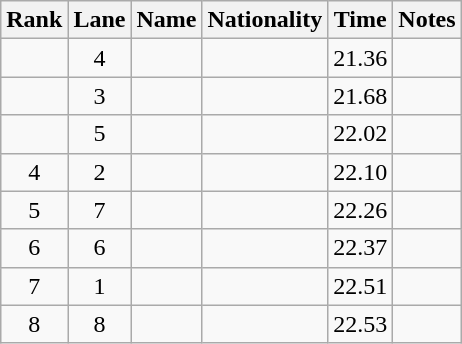<table class="wikitable sortable" style="text-align:center">
<tr>
<th>Rank</th>
<th>Lane</th>
<th>Name</th>
<th>Nationality</th>
<th>Time</th>
<th>Notes</th>
</tr>
<tr>
<td></td>
<td>4</td>
<td align=left></td>
<td align=left></td>
<td>21.36</td>
<td></td>
</tr>
<tr>
<td></td>
<td>3</td>
<td align=left></td>
<td align=left></td>
<td>21.68</td>
<td></td>
</tr>
<tr>
<td></td>
<td>5</td>
<td align=left></td>
<td align=left></td>
<td>22.02</td>
<td></td>
</tr>
<tr>
<td>4</td>
<td>2</td>
<td align=left></td>
<td align=left></td>
<td>22.10</td>
<td></td>
</tr>
<tr>
<td>5</td>
<td>7</td>
<td align=left></td>
<td align=left></td>
<td>22.26</td>
<td></td>
</tr>
<tr>
<td>6</td>
<td>6</td>
<td align=left></td>
<td align=left></td>
<td>22.37</td>
<td></td>
</tr>
<tr>
<td>7</td>
<td>1</td>
<td align=left></td>
<td align=left></td>
<td>22.51</td>
<td></td>
</tr>
<tr>
<td>8</td>
<td>8</td>
<td align=left></td>
<td align=left></td>
<td>22.53</td>
<td></td>
</tr>
</table>
